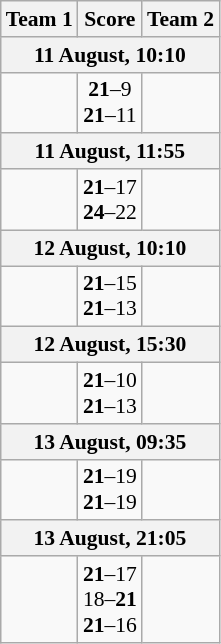<table class="wikitable" style="text-align: center; font-size:90%">
<tr>
<th align="right">Team 1</th>
<th>Score</th>
<th align="left">Team 2</th>
</tr>
<tr>
<th colspan=3>11 August, 10:10</th>
</tr>
<tr>
<td align=right><strong></strong></td>
<td align=center><strong>21</strong>–9<br><strong>21</strong>–11</td>
<td align=left></td>
</tr>
<tr>
<th colspan=3>11 August, 11:55</th>
</tr>
<tr>
<td align=right><strong></strong></td>
<td align=center><strong>21</strong>–17<br><strong>24</strong>–22</td>
<td align=left></td>
</tr>
<tr>
<th colspan=3>12 August, 10:10</th>
</tr>
<tr>
<td align=right><strong></strong></td>
<td align=center><strong>21</strong>–15<br><strong>21</strong>–13</td>
<td align=left></td>
</tr>
<tr>
<th colspan=3>12 August, 15:30</th>
</tr>
<tr>
<td align=right><strong></strong></td>
<td align=center><strong>21</strong>–10<br><strong>21</strong>–13</td>
<td align=left></td>
</tr>
<tr>
<th colspan=3>13 August, 09:35</th>
</tr>
<tr>
<td align=right><strong></strong></td>
<td align=center><strong>21</strong>–19<br><strong>21</strong>–19</td>
<td align=left></td>
</tr>
<tr>
<th colspan=3>13 August, 21:05</th>
</tr>
<tr>
<td align=right><strong></strong></td>
<td align=center><strong>21</strong>–17<br>18–<strong>21</strong><br><strong>21</strong>–16</td>
<td align=left></td>
</tr>
</table>
